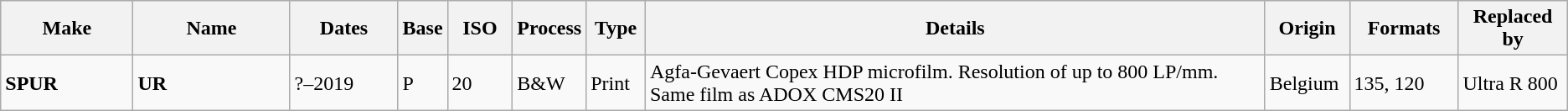<table class="wikitable">
<tr>
<th scope="col" style="width: 100px;">Make</th>
<th scope="col" style="width: 120px;">Name</th>
<th scope="col" style="width: 80px;">Dates</th>
<th scope="col" style="width: 30px;">Base</th>
<th scope="col" style="width: 45px;">ISO</th>
<th scope="col" style="width: 40px;">Process</th>
<th scope="col" style="width: 40px;">Type</th>
<th scope="col" style="width: 500px;">Details</th>
<th scope="col" style="width: 60px;">Origin</th>
<th scope="col" style="width: 80px;">Formats</th>
<th scope="col" style="width: 80px;">Replaced by</th>
</tr>
<tr>
<td><strong>SPUR</strong></td>
<td><strong>UR</strong></td>
<td>?–2019</td>
<td>P</td>
<td>20</td>
<td>B&W</td>
<td>Print</td>
<td>Agfa-Gevaert Copex HDP microfilm. Resolution of up to 800 LP/mm. Same film as ADOX CMS20 II</td>
<td>Belgium</td>
<td>135, 120</td>
<td>Ultra R 800</td>
</tr>
</table>
